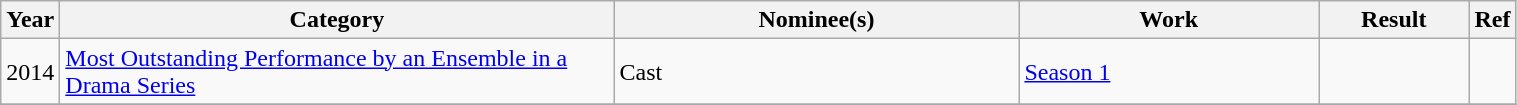<table class="wikitable" width=80%>
<tr>
<th width="3%">Year</th>
<th width="37%">Category</th>
<th width="27%">Nominee(s)</th>
<th width="20%">Work</th>
<th width="10%">Result</th>
<th width="3%">Ref</th>
</tr>
<tr>
<td align="center">2014</td>
<td><a href='#'>Most Outstanding Performance by an Ensemble in a Drama Series</a></td>
<td>Cast</td>
<td><a href='#'>Season 1</a></td>
<td></td>
<td align="center"></td>
</tr>
<tr>
</tr>
</table>
